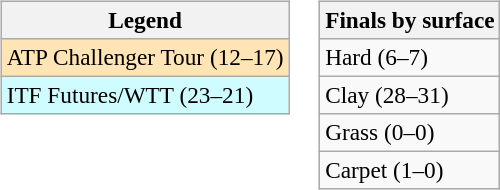<table>
<tr valign=top>
<td><br><table class=wikitable style=font-size:97%>
<tr>
<th>Legend</th>
</tr>
<tr bgcolor=moccasin>
<td>ATP Challenger Tour (12–17)</td>
</tr>
<tr bgcolor=cffcff>
<td>ITF Futures/WTT (23–21)</td>
</tr>
</table>
</td>
<td><br><table class=wikitable style=font-size:97%>
<tr>
<th>Finals by surface</th>
</tr>
<tr>
<td>Hard (6–7)</td>
</tr>
<tr>
<td>Clay (28–31)</td>
</tr>
<tr>
<td>Grass (0–0)</td>
</tr>
<tr>
<td>Carpet (1–0)</td>
</tr>
</table>
</td>
</tr>
</table>
